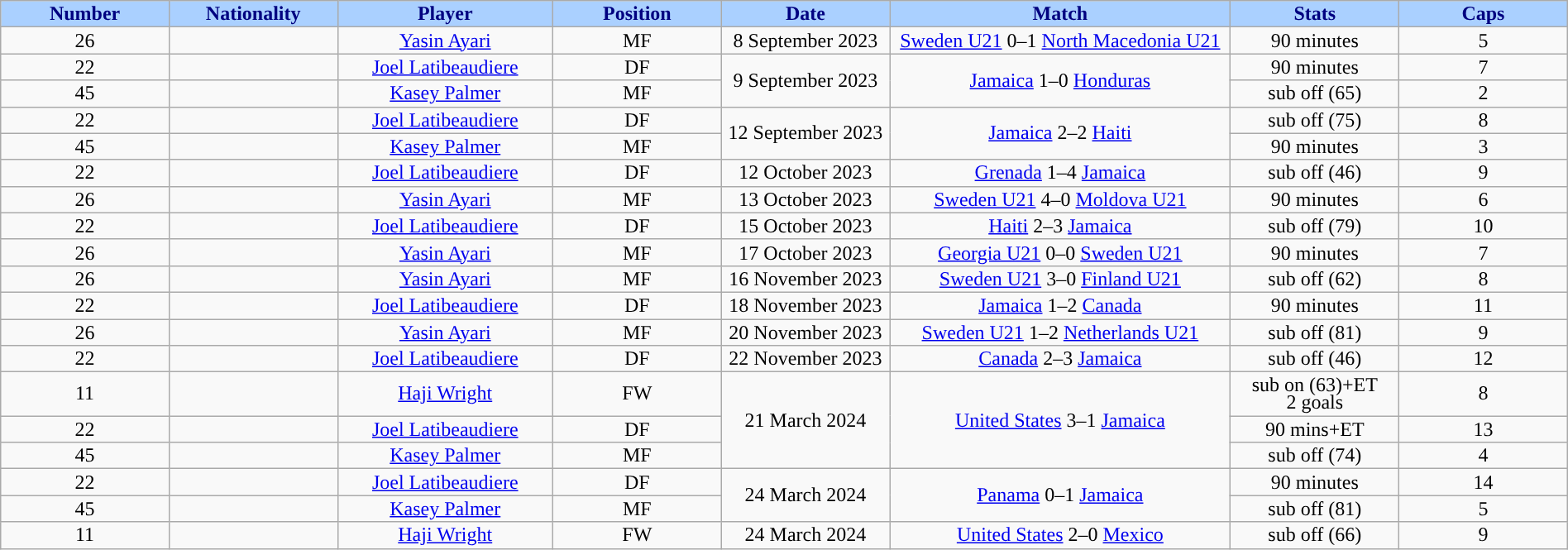<table class="wikitable sortable alternance" style="font-size:100%; text-align:center; line-height:14px; width:100%;">
<tr>
<th style="background:#AAD0FF; color:#000080; width:100px;">Number</th>
<th style="background:#AAD0FF; color:#000080; width:100px;">Nationality</th>
<th style="background:#AAD0FF; color:#000080; width:130px;">Player</th>
<th style="background:#AAD0FF; color:#000080; width:100px;">Position</th>
<th style="background:#AAD0FF; color:#000080; width:100px;">Date</th>
<th style="background:#AAD0FF; color:#000080; width:210px;">Match</th>
<th style="background:#AAD0FF; color:#000080; width:100px;">Stats</th>
<th style="background:#AAD0FF; color:#000080; width:100px;">Caps</th>
</tr>
<tr>
<td>26</td>
<td></td>
<td><a href='#'>Yasin Ayari</a></td>
<td>MF</td>
<td>8 September 2023</td>
<td><a href='#'>Sweden U21</a> 0–1 <a href='#'>North Macedonia U21</a></td>
<td>90 minutes </td>
<td>5</td>
</tr>
<tr>
<td>22</td>
<td></td>
<td><a href='#'>Joel Latibeaudiere</a></td>
<td>DF</td>
<td rowspan="2">9 September 2023</td>
<td rowspan="2"><a href='#'>Jamaica</a> 1–0 <a href='#'>Honduras</a></td>
<td>90 minutes </td>
<td>7</td>
</tr>
<tr>
<td>45</td>
<td></td>
<td><a href='#'>Kasey Palmer</a></td>
<td>MF</td>
<td>sub off (65)</td>
<td>2</td>
</tr>
<tr>
<td>22</td>
<td></td>
<td><a href='#'>Joel Latibeaudiere</a></td>
<td>DF</td>
<td rowspan="2">12 September 2023</td>
<td rowspan="2"><a href='#'>Jamaica</a> 2–2 <a href='#'>Haiti</a></td>
<td>sub off (75)</td>
<td>8</td>
</tr>
<tr>
<td>45</td>
<td></td>
<td><a href='#'>Kasey Palmer</a></td>
<td>MF</td>
<td>90 minutes</td>
<td>3</td>
</tr>
<tr>
<td>22</td>
<td></td>
<td><a href='#'>Joel Latibeaudiere</a></td>
<td>DF</td>
<td>12 October 2023</td>
<td><a href='#'>Grenada</a> 1–4 <a href='#'>Jamaica</a></td>
<td>sub off (46)</td>
<td>9</td>
</tr>
<tr>
<td>26</td>
<td></td>
<td><a href='#'>Yasin Ayari</a></td>
<td>MF</td>
<td>13 October 2023</td>
<td><a href='#'>Sweden U21</a> 4–0 <a href='#'>Moldova U21</a></td>
<td>90 minutes </td>
<td>6</td>
</tr>
<tr>
<td>22</td>
<td></td>
<td><a href='#'>Joel Latibeaudiere</a></td>
<td>DF</td>
<td>15 October 2023</td>
<td><a href='#'>Haiti</a> 2–3 <a href='#'>Jamaica</a></td>
<td>sub off (79)</td>
<td>10</td>
</tr>
<tr>
<td>26</td>
<td></td>
<td><a href='#'>Yasin Ayari</a></td>
<td>MF</td>
<td>17 October 2023</td>
<td><a href='#'>Georgia U21</a> 0–0 <a href='#'>Sweden U21</a></td>
<td>90 minutes</td>
<td>7</td>
</tr>
<tr>
<td>26</td>
<td></td>
<td><a href='#'>Yasin Ayari</a></td>
<td>MF</td>
<td>16 November 2023</td>
<td><a href='#'>Sweden U21</a> 3–0 <a href='#'>Finland U21</a></td>
<td>sub off (62)</td>
<td>8</td>
</tr>
<tr>
<td>22</td>
<td></td>
<td><a href='#'>Joel Latibeaudiere</a></td>
<td>DF</td>
<td>18 November 2023</td>
<td><a href='#'>Jamaica</a> 1–2 <a href='#'>Canada</a></td>
<td>90 minutes</td>
<td>11</td>
</tr>
<tr>
<td>26</td>
<td></td>
<td><a href='#'>Yasin Ayari</a></td>
<td>MF</td>
<td>20 November 2023</td>
<td><a href='#'>Sweden U21</a> 1–2 <a href='#'>Netherlands U21</a></td>
<td>sub off (81)</td>
<td>9</td>
</tr>
<tr>
<td>22</td>
<td></td>
<td><a href='#'>Joel Latibeaudiere</a></td>
<td>DF</td>
<td>22 November 2023</td>
<td><a href='#'>Canada</a> 2–3 <a href='#'>Jamaica</a></td>
<td>sub off (46)</td>
<td>12</td>
</tr>
<tr>
<td>11</td>
<td></td>
<td><a href='#'>Haji Wright</a></td>
<td>FW</td>
<td rowspan="3">21 March 2024</td>
<td rowspan="3"><a href='#'>United States</a> 3–1 <a href='#'>Jamaica</a></td>
<td>sub on (63)+ET<br>2 goals </td>
<td>8</td>
</tr>
<tr>
<td>22</td>
<td></td>
<td><a href='#'>Joel Latibeaudiere</a></td>
<td>DF</td>
<td>90 mins+ET</td>
<td>13</td>
</tr>
<tr>
<td>45</td>
<td></td>
<td><a href='#'>Kasey Palmer</a></td>
<td>MF</td>
<td>sub off (74) </td>
<td>4</td>
</tr>
<tr>
<td>22</td>
<td></td>
<td><a href='#'>Joel Latibeaudiere</a></td>
<td>DF</td>
<td rowspan="2">24 March 2024</td>
<td rowspan="2"><a href='#'>Panama</a> 0–1 <a href='#'>Jamaica</a></td>
<td>90 minutes </td>
<td>14</td>
</tr>
<tr>
<td>45</td>
<td></td>
<td><a href='#'>Kasey Palmer</a></td>
<td>MF</td>
<td>sub off (81) </td>
<td>5</td>
</tr>
<tr>
<td>11</td>
<td></td>
<td><a href='#'>Haji Wright</a></td>
<td>FW</td>
<td>24 March 2024</td>
<td><a href='#'>United States</a> 2–0 <a href='#'>Mexico</a></td>
<td>sub off (66)</td>
<td>9</td>
</tr>
</table>
